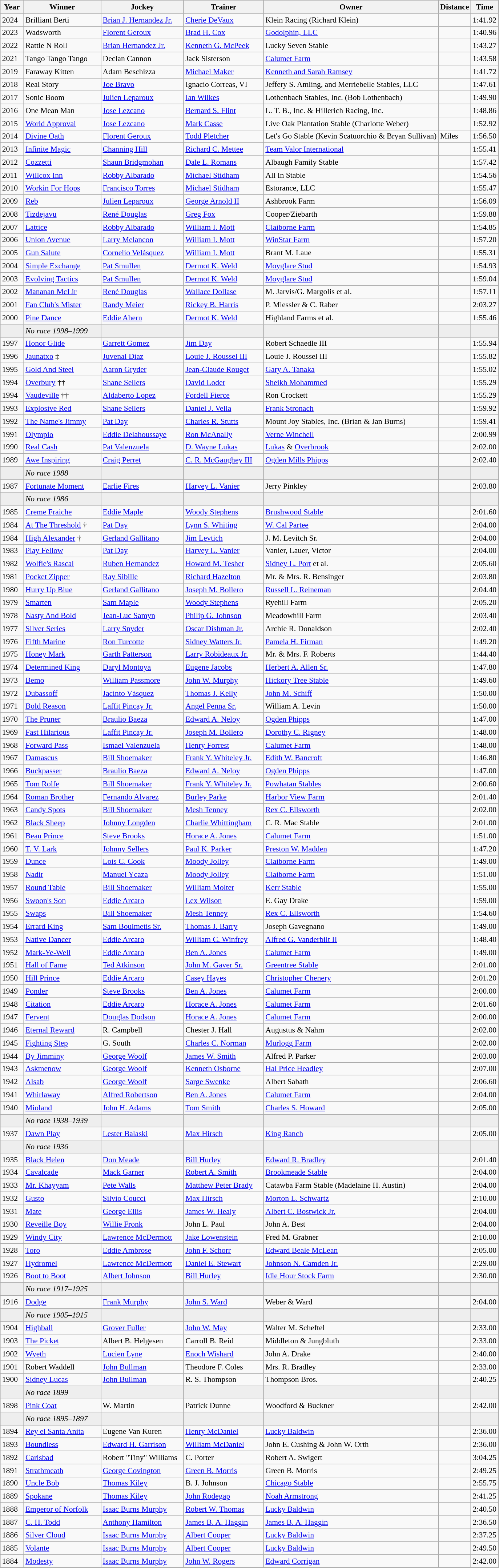<table class="wikitable sortable" style="font-size:90%">
<tr>
<th style="width:36px">Year<br></th>
<th style="width:135px">Winner<br></th>
<th style="width:145px">Jockey<br></th>
<th style="width:140px">Trainer<br></th>
<th style=>Owner<br></th>
<th>Distance</th>
<th style="width:20px">Time<br></th>
</tr>
<tr>
<td>2024</td>
<td>Brilliant Berti</td>
<td><a href='#'>Brian J. Hernandez Jr.</a></td>
<td><a href='#'>Cherie DeVaux</a></td>
<td>Klein Racing (Richard Klein)</td>
<td></td>
<td>1:41.92</td>
</tr>
<tr>
<td>2023</td>
<td>Wadsworth</td>
<td><a href='#'>Florent Geroux</a></td>
<td><a href='#'>Brad H. Cox</a></td>
<td><a href='#'>Godolphin, LLC</a></td>
<td></td>
<td>1:40.96</td>
</tr>
<tr>
<td>2022</td>
<td>Rattle N Roll</td>
<td><a href='#'>Brian Hernandez Jr.</a></td>
<td><a href='#'>Kenneth G. McPeek</a></td>
<td>Lucky Seven Stable</td>
<td></td>
<td>1:43.27</td>
</tr>
<tr>
<td>2021</td>
<td>Tango Tango Tango</td>
<td>Declan Cannon</td>
<td>Jack Sisterson</td>
<td><a href='#'>Calumet Farm</a></td>
<td></td>
<td>1:43.58</td>
</tr>
<tr>
<td>2019</td>
<td>Faraway Kitten</td>
<td>Adam Beschizza</td>
<td><a href='#'>Michael Maker</a></td>
<td><a href='#'>Kenneth and Sarah Ramsey</a></td>
<td></td>
<td>1:41.72</td>
</tr>
<tr>
<td>2018</td>
<td>Real Story</td>
<td><a href='#'>Joe Bravo</a></td>
<td>Ignacio Correas, VI</td>
<td>Jeffery S. Amling, and Merriebelle Stables, LLC</td>
<td></td>
<td>1:47.61</td>
</tr>
<tr>
<td>2017</td>
<td>Sonic Boom</td>
<td><a href='#'>Julien Leparoux</a></td>
<td><a href='#'>Ian Wilkes</a></td>
<td>Lothenbach Stables, Inc. (Bob Lothenbach)</td>
<td></td>
<td>1:49.90</td>
</tr>
<tr>
<td>2016</td>
<td>One Mean Man</td>
<td><a href='#'>Jose Lezcano</a></td>
<td><a href='#'>Bernard S. Flint</a></td>
<td>L. T. B., Inc. & Hillerich Racing, Inc.</td>
<td></td>
<td>1:48.86</td>
</tr>
<tr>
<td>2015</td>
<td><a href='#'>World Approval</a></td>
<td><a href='#'>Jose Lezcano</a></td>
<td><a href='#'>Mark Casse</a></td>
<td>Live Oak Plantation Stable (Charlotte Weber)</td>
<td></td>
<td>1:52.92</td>
</tr>
<tr>
<td>2014</td>
<td><a href='#'>Divine Oath</a></td>
<td><a href='#'>Florent Geroux</a></td>
<td><a href='#'>Todd Pletcher</a></td>
<td>Let's Go Stable (Kevin Scatuorchio & Bryan Sullivan)</td>
<td> Miles</td>
<td>1:56.50</td>
</tr>
<tr>
<td>2013</td>
<td><a href='#'>Infinite Magic</a></td>
<td><a href='#'>Channing Hill</a></td>
<td><a href='#'>Richard C. Mettee</a></td>
<td><a href='#'>Team Valor International</a></td>
<td></td>
<td>1:55.41</td>
</tr>
<tr>
<td>2012</td>
<td><a href='#'>Cozzetti</a></td>
<td><a href='#'>Shaun Bridgmohan</a></td>
<td><a href='#'>Dale L. Romans</a></td>
<td>Albaugh Family Stable</td>
<td></td>
<td>1:57.42</td>
</tr>
<tr>
<td>2011</td>
<td><a href='#'>Willcox Inn</a></td>
<td><a href='#'>Robby Albarado</a></td>
<td><a href='#'>Michael Stidham</a></td>
<td>All In Stable</td>
<td></td>
<td>1:54.56</td>
</tr>
<tr>
<td>2010</td>
<td><a href='#'>Workin For Hops</a></td>
<td><a href='#'>Francisco Torres</a></td>
<td><a href='#'>Michael Stidham</a></td>
<td>Estorance, LLC</td>
<td></td>
<td>1:55.47</td>
</tr>
<tr>
<td>2009</td>
<td><a href='#'>Reb</a></td>
<td><a href='#'>Julien Leparoux</a></td>
<td><a href='#'>George Arnold II</a></td>
<td>Ashbrook Farm</td>
<td></td>
<td>1:56.09</td>
</tr>
<tr>
<td>2008</td>
<td><a href='#'>Tizdejavu</a></td>
<td><a href='#'>René Douglas</a></td>
<td><a href='#'>Greg Fox</a></td>
<td>Cooper/Ziebarth</td>
<td></td>
<td>1:59.88</td>
</tr>
<tr>
<td>2007</td>
<td><a href='#'>Lattice</a></td>
<td><a href='#'>Robby Albarado</a></td>
<td><a href='#'>William I. Mott</a></td>
<td><a href='#'>Claiborne Farm</a></td>
<td></td>
<td>1:54.85</td>
</tr>
<tr>
<td>2006</td>
<td><a href='#'>Union Avenue</a></td>
<td><a href='#'>Larry Melancon</a></td>
<td><a href='#'>William I. Mott</a></td>
<td><a href='#'>WinStar Farm</a></td>
<td></td>
<td>1:57.20</td>
</tr>
<tr>
<td>2005</td>
<td><a href='#'>Gun Salute</a></td>
<td><a href='#'>Cornelio Velásquez</a></td>
<td><a href='#'>William I. Mott</a></td>
<td>Brant M. Laue</td>
<td></td>
<td>1:55.31</td>
</tr>
<tr>
<td>2004</td>
<td><a href='#'>Simple Exchange</a></td>
<td><a href='#'>Pat Smullen</a></td>
<td><a href='#'>Dermot K. Weld</a></td>
<td><a href='#'>Moyglare Stud</a></td>
<td></td>
<td>1:54.93</td>
</tr>
<tr>
<td>2003</td>
<td><a href='#'>Evolving Tactics</a></td>
<td><a href='#'>Pat Smullen</a></td>
<td><a href='#'>Dermot K. Weld</a></td>
<td><a href='#'>Moyglare Stud</a></td>
<td></td>
<td>1:59.04</td>
</tr>
<tr>
<td>2002</td>
<td><a href='#'>Mananan McLir</a></td>
<td><a href='#'>René Douglas</a></td>
<td><a href='#'>Wallace Dollase</a></td>
<td>M. Jarvis/G. Margolis et al.</td>
<td></td>
<td>1:57.11</td>
</tr>
<tr>
<td>2001</td>
<td><a href='#'>Fan Club's Mister</a></td>
<td><a href='#'>Randy Meier</a></td>
<td><a href='#'>Rickey B. Harris</a></td>
<td>P. Miessler & C. Raber</td>
<td></td>
<td>2:03.27</td>
</tr>
<tr>
<td>2000</td>
<td><a href='#'>Pine Dance</a></td>
<td><a href='#'>Eddie Ahern</a></td>
<td><a href='#'>Dermot K. Weld</a></td>
<td>Highland Farms et al.</td>
<td></td>
<td>1:55.46</td>
</tr>
<tr bgcolor="#eeeeee">
<td data-sort-value="1998"></td>
<td><em>No race 1998–1999</em></td>
<td></td>
<td></td>
<td></td>
<td></td>
<td></td>
</tr>
<tr>
<td>1997</td>
<td><a href='#'>Honor Glide</a></td>
<td><a href='#'>Garrett Gomez</a></td>
<td><a href='#'>Jim Day</a></td>
<td>Robert Schaedle III</td>
<td></td>
<td>1:55.94</td>
</tr>
<tr>
<td>1996</td>
<td><a href='#'>Jaunatxo</a> ‡</td>
<td><a href='#'>Juvenal Diaz</a></td>
<td><a href='#'>Louie J. Roussel III</a></td>
<td>Louie J. Roussel III</td>
<td></td>
<td>1:55.82</td>
</tr>
<tr>
<td>1995</td>
<td><a href='#'>Gold And Steel</a></td>
<td><a href='#'>Aaron Gryder</a></td>
<td><a href='#'>Jean-Claude Rouget</a></td>
<td><a href='#'>Gary A. Tanaka</a></td>
<td></td>
<td>1:55.02</td>
</tr>
<tr>
<td>1994</td>
<td><a href='#'>Overbury</a> ††</td>
<td><a href='#'>Shane Sellers</a></td>
<td><a href='#'>David Loder</a></td>
<td><a href='#'>Sheikh Mohammed</a></td>
<td></td>
<td>1:55.29</td>
</tr>
<tr>
<td>1994</td>
<td><a href='#'>Vaudeville</a> ††</td>
<td><a href='#'>Aldaberto Lopez</a></td>
<td><a href='#'>Fordell Fierce</a></td>
<td>Ron Crockett</td>
<td></td>
<td>1:55.29</td>
</tr>
<tr>
<td>1993</td>
<td><a href='#'>Explosive Red</a></td>
<td><a href='#'>Shane Sellers</a></td>
<td><a href='#'>Daniel J. Vella</a></td>
<td><a href='#'>Frank Stronach</a></td>
<td></td>
<td>1:59.92</td>
</tr>
<tr>
<td>1992</td>
<td><a href='#'>The Name's Jimmy</a></td>
<td><a href='#'>Pat Day</a></td>
<td><a href='#'>Charles R. Stutts</a></td>
<td>Mount Joy Stables, Inc. (Brian & Jan Burns)</td>
<td></td>
<td>1:59.41</td>
</tr>
<tr>
<td>1991</td>
<td><a href='#'>Olympio</a></td>
<td><a href='#'>Eddie Delahoussaye</a></td>
<td><a href='#'>Ron McAnally</a></td>
<td><a href='#'>Verne Winchell</a></td>
<td></td>
<td>2:00.99</td>
</tr>
<tr>
<td>1990</td>
<td><a href='#'>Real Cash</a></td>
<td><a href='#'>Pat Valenzuela</a></td>
<td><a href='#'>D. Wayne Lukas</a></td>
<td><a href='#'>Lukas</a> & <a href='#'>Overbrook</a></td>
<td></td>
<td>2:02.00</td>
</tr>
<tr>
<td>1989</td>
<td><a href='#'>Awe Inspiring</a></td>
<td><a href='#'>Craig Perret</a></td>
<td><a href='#'>C. R. McGaughey III</a></td>
<td><a href='#'>Ogden Mills Phipps</a></td>
<td></td>
<td>2:02.40</td>
</tr>
<tr bgcolor="#eeeeee">
<td data-sort-value="1988"></td>
<td><em>No race 1988</em></td>
<td></td>
<td></td>
<td></td>
<td></td>
<td></td>
</tr>
<tr>
<td>1987</td>
<td><a href='#'>Fortunate Moment</a></td>
<td><a href='#'>Earlie Fires</a></td>
<td><a href='#'>Harvey L. Vanier</a></td>
<td>Jerry Pinkley</td>
<td></td>
<td>2:03.80</td>
</tr>
<tr bgcolor="#eeeeee">
<td data-sort-value="1986"></td>
<td><em>No race 1986</em></td>
<td></td>
<td></td>
<td></td>
<td></td>
<td></td>
</tr>
<tr>
<td>1985</td>
<td><a href='#'>Creme Fraiche</a></td>
<td><a href='#'>Eddie Maple</a></td>
<td><a href='#'>Woody Stephens</a></td>
<td><a href='#'>Brushwood Stable</a></td>
<td></td>
<td>2:01.60</td>
</tr>
<tr>
<td>1984</td>
<td><a href='#'>At The Threshold</a> †</td>
<td><a href='#'>Pat Day</a></td>
<td><a href='#'>Lynn S. Whiting</a></td>
<td><a href='#'>W. Cal Partee</a></td>
<td></td>
<td>2:04.00</td>
</tr>
<tr>
<td>1984</td>
<td><a href='#'>High Alexander</a> †</td>
<td><a href='#'>Gerland Gallitano</a></td>
<td><a href='#'>Jim Levtich</a></td>
<td>J. M. Levitch Sr.</td>
<td></td>
<td>2:04.00</td>
</tr>
<tr>
<td>1983</td>
<td><a href='#'>Play Fellow</a></td>
<td><a href='#'>Pat Day</a></td>
<td><a href='#'>Harvey L. Vanier</a></td>
<td>Vanier, Lauer, Victor</td>
<td></td>
<td>2:04.00</td>
</tr>
<tr>
<td>1982</td>
<td><a href='#'>Wolfie's Rascal</a></td>
<td><a href='#'>Ruben Hernandez</a></td>
<td><a href='#'>Howard M. Tesher</a></td>
<td><a href='#'>Sidney L. Port</a> et al.</td>
<td></td>
<td>2:05.60</td>
</tr>
<tr>
<td>1981</td>
<td><a href='#'>Pocket Zipper</a></td>
<td><a href='#'>Ray Sibille</a></td>
<td><a href='#'>Richard Hazelton</a></td>
<td>Mr. & Mrs. R. Bensinger</td>
<td></td>
<td>2:03.80</td>
</tr>
<tr>
<td>1980</td>
<td><a href='#'>Hurry Up Blue</a></td>
<td><a href='#'>Gerland Gallitano</a></td>
<td><a href='#'>Joseph M. Bollero</a></td>
<td><a href='#'>Russell L. Reineman</a></td>
<td></td>
<td>2:04.40</td>
</tr>
<tr>
<td>1979</td>
<td><a href='#'>Smarten</a></td>
<td><a href='#'>Sam Maple</a></td>
<td><a href='#'>Woody Stephens</a></td>
<td>Ryehill Farm</td>
<td></td>
<td>2:05.20</td>
</tr>
<tr>
<td>1978</td>
<td><a href='#'>Nasty And Bold</a></td>
<td><a href='#'>Jean-Luc Samyn</a></td>
<td><a href='#'>Philip G. Johnson</a></td>
<td>Meadowhill Farm</td>
<td></td>
<td>2:03.40</td>
</tr>
<tr>
<td>1977</td>
<td><a href='#'>Silver Series</a></td>
<td><a href='#'>Larry Snyder</a></td>
<td><a href='#'>Oscar Dishman Jr.</a></td>
<td>Archie R. Donaldson</td>
<td></td>
<td>2:02.40</td>
</tr>
<tr>
<td>1976</td>
<td><a href='#'>Fifth Marine</a></td>
<td><a href='#'>Ron Turcotte</a></td>
<td><a href='#'>Sidney Watters Jr.</a></td>
<td><a href='#'>Pamela H. Firman</a></td>
<td></td>
<td>1:49.20</td>
</tr>
<tr>
<td>1975</td>
<td><a href='#'>Honey Mark</a></td>
<td><a href='#'>Garth Patterson</a></td>
<td><a href='#'>Larry Robideaux Jr.</a></td>
<td>Mr. & Mrs. F. Roberts</td>
<td></td>
<td>1:44.40</td>
</tr>
<tr>
<td>1974</td>
<td><a href='#'>Determined King</a></td>
<td><a href='#'>Daryl Montoya</a></td>
<td><a href='#'>Eugene Jacobs</a></td>
<td><a href='#'>Herbert A. Allen Sr.</a></td>
<td></td>
<td>1:47.80</td>
</tr>
<tr>
<td>1973</td>
<td><a href='#'>Bemo</a></td>
<td><a href='#'>William Passmore</a></td>
<td><a href='#'>John W. Murphy</a></td>
<td><a href='#'>Hickory Tree Stable</a></td>
<td></td>
<td>1:49.60</td>
</tr>
<tr>
<td>1972</td>
<td><a href='#'>Dubassoff</a></td>
<td><a href='#'>Jacinto Vásquez</a></td>
<td><a href='#'>Thomas J. Kelly</a></td>
<td><a href='#'>John M. Schiff</a></td>
<td></td>
<td>1:50.00</td>
</tr>
<tr>
<td>1971</td>
<td><a href='#'>Bold Reason</a></td>
<td><a href='#'>Laffit Pincay Jr.</a></td>
<td><a href='#'>Angel Penna Sr.</a></td>
<td>William A. Levin</td>
<td></td>
<td>1:50.00</td>
</tr>
<tr>
<td>1970</td>
<td><a href='#'>The Pruner</a></td>
<td><a href='#'>Braulio Baeza</a></td>
<td><a href='#'>Edward A. Neloy</a></td>
<td><a href='#'>Ogden Phipps</a></td>
<td></td>
<td>1:47.00</td>
</tr>
<tr>
<td>1969</td>
<td><a href='#'>Fast Hilarious</a></td>
<td><a href='#'>Laffit Pincay Jr.</a></td>
<td><a href='#'>Joseph M. Bollero</a></td>
<td><a href='#'>Dorothy C. Rigney</a></td>
<td></td>
<td>1:48.00</td>
</tr>
<tr>
<td>1968</td>
<td><a href='#'>Forward Pass</a></td>
<td><a href='#'>Ismael Valenzuela</a></td>
<td><a href='#'>Henry Forrest</a></td>
<td><a href='#'>Calumet Farm</a></td>
<td></td>
<td>1:48.00</td>
</tr>
<tr>
<td>1967</td>
<td><a href='#'>Damascus</a></td>
<td><a href='#'>Bill Shoemaker</a></td>
<td><a href='#'>Frank Y. Whiteley Jr.</a></td>
<td><a href='#'>Edith W. Bancroft</a></td>
<td></td>
<td>1:46.80</td>
</tr>
<tr>
<td>1966</td>
<td><a href='#'>Buckpasser</a></td>
<td><a href='#'>Braulio Baeza</a></td>
<td><a href='#'>Edward A. Neloy</a></td>
<td><a href='#'>Ogden Phipps</a></td>
<td></td>
<td>1:47.00</td>
</tr>
<tr>
<td>1965</td>
<td><a href='#'>Tom Rolfe</a></td>
<td><a href='#'>Bill Shoemaker</a></td>
<td><a href='#'>Frank Y. Whiteley Jr.</a></td>
<td><a href='#'>Powhatan Stables</a></td>
<td></td>
<td>2:00.60</td>
</tr>
<tr>
<td>1964</td>
<td><a href='#'>Roman Brother</a></td>
<td><a href='#'>Fernando Alvarez</a></td>
<td><a href='#'>Burley Parke</a></td>
<td><a href='#'>Harbor View Farm</a></td>
<td></td>
<td>2:01.40</td>
</tr>
<tr>
<td>1963</td>
<td><a href='#'>Candy Spots</a></td>
<td><a href='#'>Bill Shoemaker</a></td>
<td><a href='#'>Mesh Tenney</a></td>
<td><a href='#'>Rex C. Ellsworth</a></td>
<td></td>
<td>2:02.00</td>
</tr>
<tr>
<td>1962</td>
<td><a href='#'>Black Sheep</a></td>
<td><a href='#'>Johnny Longden</a></td>
<td><a href='#'>Charlie Whittingham</a></td>
<td>C. R. Mac Stable</td>
<td></td>
<td>2:01.00</td>
</tr>
<tr>
<td>1961</td>
<td><a href='#'>Beau Prince</a></td>
<td><a href='#'>Steve Brooks</a></td>
<td><a href='#'>Horace A. Jones</a></td>
<td><a href='#'>Calumet Farm</a></td>
<td></td>
<td>1:51.00</td>
</tr>
<tr>
<td>1960</td>
<td><a href='#'>T. V. Lark</a></td>
<td><a href='#'>Johnny Sellers</a></td>
<td><a href='#'>Paul K. Parker</a></td>
<td><a href='#'>Preston W. Madden</a></td>
<td></td>
<td>1:47.20</td>
</tr>
<tr>
<td>1959</td>
<td><a href='#'>Dunce</a></td>
<td><a href='#'>Lois C. Cook</a></td>
<td><a href='#'>Moody Jolley</a></td>
<td><a href='#'>Claiborne Farm</a></td>
<td></td>
<td>1:49.00</td>
</tr>
<tr>
<td>1958</td>
<td><a href='#'>Nadir</a></td>
<td><a href='#'>Manuel Ycaza</a></td>
<td><a href='#'>Moody Jolley</a></td>
<td><a href='#'>Claiborne Farm</a></td>
<td></td>
<td>1:51.00</td>
</tr>
<tr>
<td>1957</td>
<td><a href='#'>Round Table</a></td>
<td><a href='#'>Bill Shoemaker</a></td>
<td><a href='#'>William Molter</a></td>
<td><a href='#'>Kerr Stable</a></td>
<td></td>
<td>1:55.00</td>
</tr>
<tr>
<td>1956</td>
<td><a href='#'>Swoon's Son</a></td>
<td><a href='#'>Eddie Arcaro</a></td>
<td><a href='#'>Lex Wilson</a></td>
<td>E. Gay Drake</td>
<td></td>
<td>1:59.00</td>
</tr>
<tr>
<td>1955</td>
<td><a href='#'>Swaps</a></td>
<td><a href='#'>Bill Shoemaker</a></td>
<td><a href='#'>Mesh Tenney</a></td>
<td><a href='#'>Rex C. Ellsworth</a></td>
<td></td>
<td>1:54.60</td>
</tr>
<tr>
<td>1954</td>
<td><a href='#'>Errard King</a></td>
<td><a href='#'>Sam Boulmetis Sr.</a></td>
<td><a href='#'>Thomas J. Barry</a></td>
<td>Joseph Gavegnano</td>
<td></td>
<td>1:49.00</td>
</tr>
<tr>
<td>1953</td>
<td><a href='#'>Native Dancer</a></td>
<td><a href='#'>Eddie Arcaro</a></td>
<td><a href='#'>William C. Winfrey</a></td>
<td><a href='#'>Alfred G. Vanderbilt II</a></td>
<td></td>
<td>1:48.40</td>
</tr>
<tr>
<td>1952</td>
<td><a href='#'>Mark-Ye-Well</a></td>
<td><a href='#'>Eddie Arcaro</a></td>
<td><a href='#'>Ben A. Jones</a></td>
<td><a href='#'>Calumet Farm</a></td>
<td></td>
<td>1:49.00</td>
</tr>
<tr>
<td>1951</td>
<td><a href='#'>Hall of Fame</a></td>
<td><a href='#'>Ted Atkinson</a></td>
<td><a href='#'>John M. Gaver Sr.</a></td>
<td><a href='#'>Greentree Stable</a></td>
<td></td>
<td>2:01.00</td>
</tr>
<tr>
<td>1950</td>
<td><a href='#'>Hill Prince</a></td>
<td><a href='#'>Eddie Arcaro</a></td>
<td><a href='#'>Casey Hayes</a></td>
<td><a href='#'>Christopher Chenery</a></td>
<td></td>
<td>2:01.20</td>
</tr>
<tr>
<td>1949</td>
<td><a href='#'>Ponder</a></td>
<td><a href='#'>Steve Brooks</a></td>
<td><a href='#'>Ben A. Jones</a></td>
<td><a href='#'>Calumet Farm</a></td>
<td></td>
<td>2:00.00</td>
</tr>
<tr>
<td>1948</td>
<td><a href='#'>Citation</a></td>
<td><a href='#'>Eddie Arcaro</a></td>
<td><a href='#'>Horace A. Jones</a></td>
<td><a href='#'>Calumet Farm</a></td>
<td></td>
<td>2:01.60</td>
</tr>
<tr>
<td>1947</td>
<td><a href='#'>Fervent</a></td>
<td><a href='#'>Douglas Dodson</a></td>
<td><a href='#'>Horace A. Jones</a></td>
<td><a href='#'>Calumet Farm</a></td>
<td></td>
<td>2:00.00</td>
</tr>
<tr>
<td>1946</td>
<td><a href='#'>Eternal Reward</a></td>
<td>R. Campbell</td>
<td>Chester J. Hall</td>
<td>Augustus & Nahm</td>
<td></td>
<td>2:02.00</td>
</tr>
<tr>
<td>1945</td>
<td><a href='#'>Fighting Step</a></td>
<td>G. South</td>
<td><a href='#'>Charles C. Norman</a></td>
<td><a href='#'>Murlogg Farm</a></td>
<td></td>
<td>2:02.00</td>
</tr>
<tr>
<td>1944</td>
<td><a href='#'>By Jimminy</a></td>
<td><a href='#'>George Woolf</a></td>
<td><a href='#'>James W. Smith</a></td>
<td>Alfred P. Parker</td>
<td></td>
<td>2:03.00</td>
</tr>
<tr>
<td>1943</td>
<td><a href='#'>Askmenow</a></td>
<td><a href='#'>George Woolf</a></td>
<td><a href='#'>Kenneth Osborne</a></td>
<td><a href='#'>Hal Price Headley</a></td>
<td></td>
<td>2:07.00</td>
</tr>
<tr>
<td>1942</td>
<td><a href='#'>Alsab</a></td>
<td><a href='#'>George Woolf</a></td>
<td><a href='#'>Sarge Swenke</a></td>
<td>Albert Sabath</td>
<td></td>
<td>2:06.60</td>
</tr>
<tr>
<td>1941</td>
<td><a href='#'>Whirlaway</a></td>
<td><a href='#'>Alfred Robertson</a></td>
<td><a href='#'>Ben A. Jones</a></td>
<td><a href='#'>Calumet Farm</a></td>
<td></td>
<td>2:04.00</td>
</tr>
<tr>
<td>1940</td>
<td><a href='#'>Mioland</a></td>
<td><a href='#'>John H. Adams</a></td>
<td><a href='#'>Tom Smith</a></td>
<td><a href='#'>Charles S. Howard</a></td>
<td></td>
<td>2:05.00</td>
</tr>
<tr bgcolor="#eeeeee">
<td data-sort-value="1938"></td>
<td><em>No race 1938–1939</em></td>
<td></td>
<td></td>
<td></td>
<td></td>
<td></td>
</tr>
<tr>
<td>1937</td>
<td><a href='#'>Dawn Play</a></td>
<td><a href='#'>Lester Balaski</a></td>
<td><a href='#'>Max Hirsch</a></td>
<td><a href='#'>King Ranch</a></td>
<td></td>
<td>2:05.00</td>
</tr>
<tr bgcolor="#eeeeee">
<td data-sort-value="1936"></td>
<td><em>No race 1936</em></td>
<td></td>
<td></td>
<td></td>
<td></td>
<td></td>
</tr>
<tr>
<td>1935</td>
<td><a href='#'>Black Helen</a></td>
<td><a href='#'>Don Meade</a></td>
<td><a href='#'>Bill Hurley</a></td>
<td><a href='#'>Edward R. Bradley</a></td>
<td></td>
<td>2:01.40</td>
</tr>
<tr>
<td>1934</td>
<td><a href='#'>Cavalcade</a></td>
<td><a href='#'>Mack Garner</a></td>
<td><a href='#'>Robert A. Smith</a></td>
<td><a href='#'>Brookmeade Stable</a></td>
<td></td>
<td>2:04.00</td>
</tr>
<tr>
<td>1933</td>
<td><a href='#'>Mr. Khayyam</a></td>
<td><a href='#'>Pete Walls</a></td>
<td><a href='#'>Matthew Peter Brady</a></td>
<td>Catawba Farm Stable (Madelaine H. Austin)</td>
<td></td>
<td>2:04.00</td>
</tr>
<tr>
<td>1932</td>
<td><a href='#'>Gusto</a></td>
<td><a href='#'>Silvio Coucci</a></td>
<td><a href='#'>Max Hirsch</a></td>
<td><a href='#'>Morton L. Schwartz</a></td>
<td></td>
<td>2:10.00</td>
</tr>
<tr>
<td>1931</td>
<td><a href='#'>Mate</a></td>
<td><a href='#'>George Ellis</a></td>
<td><a href='#'>James W. Healy</a></td>
<td><a href='#'>Albert C. Bostwick Jr.</a></td>
<td></td>
<td>2:04.00</td>
</tr>
<tr>
<td>1930</td>
<td><a href='#'>Reveille Boy</a></td>
<td><a href='#'>Willie Fronk</a></td>
<td>John L. Paul</td>
<td>John A. Best</td>
<td></td>
<td>2:04.00</td>
</tr>
<tr>
<td>1929</td>
<td><a href='#'>Windy City</a></td>
<td><a href='#'>Lawrence McDermott</a></td>
<td><a href='#'>Jake Lowenstein</a></td>
<td>Fred M. Grabner</td>
<td></td>
<td>2:10.00</td>
</tr>
<tr>
<td>1928</td>
<td><a href='#'>Toro</a></td>
<td><a href='#'>Eddie Ambrose</a></td>
<td><a href='#'>John F. Schorr</a></td>
<td><a href='#'>Edward Beale McLean</a></td>
<td></td>
<td>2:05.00</td>
</tr>
<tr>
<td>1927</td>
<td><a href='#'>Hydromel</a></td>
<td><a href='#'>Lawrence McDermott</a></td>
<td><a href='#'>Daniel E. Stewart</a></td>
<td><a href='#'>Johnson N. Camden Jr.</a></td>
<td></td>
<td>2:29.00</td>
</tr>
<tr>
<td>1926</td>
<td><a href='#'>Boot to Boot</a></td>
<td><a href='#'>Albert Johnson</a></td>
<td><a href='#'>Bill Hurley</a></td>
<td><a href='#'>Idle Hour Stock Farm</a></td>
<td></td>
<td>2:30.00</td>
</tr>
<tr bgcolor="#eeeeee">
<td data-sort-value="1917"></td>
<td><em>No race 1917–1925</em></td>
<td></td>
<td></td>
<td></td>
<td></td>
<td></td>
</tr>
<tr>
<td>1916</td>
<td><a href='#'>Dodge</a></td>
<td><a href='#'>Frank Murphy</a></td>
<td><a href='#'>John S. Ward</a></td>
<td>Weber & Ward</td>
<td></td>
<td>2:04.00</td>
</tr>
<tr bgcolor="#eeeeee">
<td data-sort-value="1905"></td>
<td><em>No race 1905–1915</em></td>
<td></td>
<td></td>
<td></td>
<td></td>
<td></td>
</tr>
<tr>
<td>1904</td>
<td><a href='#'>Highball</a></td>
<td><a href='#'>Grover Fuller</a></td>
<td><a href='#'>John W. May</a></td>
<td>Walter M. Scheftel</td>
<td></td>
<td>2:33.00</td>
</tr>
<tr>
<td>1903</td>
<td><a href='#'>The Picket</a></td>
<td>Albert B. Helgesen</td>
<td>Carroll B. Reid</td>
<td>Middleton & Jungbluth</td>
<td></td>
<td>2:33.00</td>
</tr>
<tr>
<td>1902</td>
<td><a href='#'>Wyeth</a></td>
<td><a href='#'>Lucien Lyne</a></td>
<td><a href='#'>Enoch Wishard</a></td>
<td>John A. Drake</td>
<td></td>
<td>2:40.00</td>
</tr>
<tr>
<td>1901</td>
<td>Robert Waddell</td>
<td><a href='#'>John Bullman</a></td>
<td>Theodore F. Coles</td>
<td>Mrs. R. Bradley</td>
<td></td>
<td>2:33.00</td>
</tr>
<tr>
<td>1900</td>
<td><a href='#'>Sidney Lucas</a></td>
<td><a href='#'>John Bullman</a></td>
<td>R. S. Thompson</td>
<td>Thompson Bros.</td>
<td></td>
<td>2:40.25</td>
</tr>
<tr bgcolor="#eeeeee">
<td data-sort-value="1899"></td>
<td><em>No race 1899</em></td>
<td></td>
<td></td>
<td></td>
<td></td>
<td></td>
</tr>
<tr>
<td>1898</td>
<td><a href='#'>Pink Coat</a></td>
<td>W. Martin</td>
<td>Patrick Dunne</td>
<td>Woodford & Buckner</td>
<td></td>
<td>2:42.00</td>
</tr>
<tr bgcolor="#eeeeee">
<td data-sort-value="1895"></td>
<td><em>No race 1895–1897</em></td>
<td></td>
<td></td>
<td></td>
<td></td>
<td></td>
</tr>
<tr>
<td>1894</td>
<td><a href='#'>Rey el Santa Anita</a></td>
<td>Eugene Van Kuren</td>
<td><a href='#'>Henry McDaniel</a></td>
<td><a href='#'>Lucky Baldwin</a></td>
<td></td>
<td>2:36.00</td>
</tr>
<tr>
<td>1893</td>
<td><a href='#'>Boundless</a></td>
<td><a href='#'>Edward H. Garrison</a></td>
<td><a href='#'>William McDaniel</a></td>
<td>John E. Cushing & John W. Orth</td>
<td></td>
<td>2:36.00</td>
</tr>
<tr>
<td>1892</td>
<td><a href='#'>Carlsbad</a></td>
<td>Robert "Tiny" Williams</td>
<td>C. Porter</td>
<td>Robert A. Swigert</td>
<td></td>
<td>3:04.25</td>
</tr>
<tr>
<td>1891</td>
<td><a href='#'>Strathmeath</a></td>
<td><a href='#'>George Covington</a></td>
<td><a href='#'>Green B. Morris</a></td>
<td>Green B. Morris</td>
<td></td>
<td>2:49.25</td>
</tr>
<tr>
<td>1890</td>
<td><a href='#'>Uncle Bob</a></td>
<td><a href='#'>Thomas Kiley</a></td>
<td>B. J. Johnson</td>
<td><a href='#'>Chicago Stable</a></td>
<td></td>
<td>2:55.75</td>
</tr>
<tr>
<td>1889</td>
<td><a href='#'>Spokane</a></td>
<td><a href='#'>Thomas Kiley</a></td>
<td><a href='#'>John Rodegap</a></td>
<td><a href='#'>Noah Armstrong</a></td>
<td></td>
<td>2:41.25</td>
</tr>
<tr>
<td>1888</td>
<td><a href='#'>Emperor of Norfolk</a></td>
<td><a href='#'>Isaac Burns Murphy</a></td>
<td><a href='#'>Robert W. Thomas</a></td>
<td><a href='#'>Lucky Baldwin</a></td>
<td></td>
<td>2:40.50</td>
</tr>
<tr>
<td>1887</td>
<td><a href='#'>C. H. Todd</a></td>
<td><a href='#'>Anthony Hamilton</a></td>
<td><a href='#'>James B. A. Haggin</a></td>
<td><a href='#'>James B. A. Haggin</a></td>
<td></td>
<td>2:36.50</td>
</tr>
<tr>
<td>1886</td>
<td><a href='#'>Silver Cloud</a></td>
<td><a href='#'>Isaac Burns Murphy</a></td>
<td><a href='#'>Albert Cooper</a></td>
<td><a href='#'>Lucky Baldwin</a></td>
<td></td>
<td>2:37.25</td>
</tr>
<tr>
<td>1885</td>
<td><a href='#'>Volante</a></td>
<td><a href='#'>Isaac Burns Murphy</a></td>
<td><a href='#'>Albert Cooper</a></td>
<td><a href='#'>Lucky Baldwin</a></td>
<td></td>
<td>2:49.50</td>
</tr>
<tr>
<td>1884</td>
<td><a href='#'>Modesty</a></td>
<td><a href='#'>Isaac Burns Murphy</a></td>
<td><a href='#'>John W. Rogers</a></td>
<td><a href='#'>Edward Corrigan</a></td>
<td></td>
<td>2:42.00</td>
</tr>
</table>
